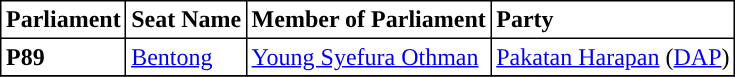<table class="toccolours sortable" border="1" cellpadding="3" style="border-collapse:collapse; text-align: left;">
<tr>
<th align="center">Parliament</th>
<th>Seat Name</th>
<th>Member of Parliament</th>
<th>Party</th>
</tr>
<tr>
<th align="left">P89</th>
<td><a href='#'>Bentong</a></td>
<td><a href='#'>Young Syefura Othman</a></td>
<td><a href='#'>Pakatan Harapan</a> (<a href='#'>DAP</a>)</td>
</tr>
<tr>
</tr>
</table>
